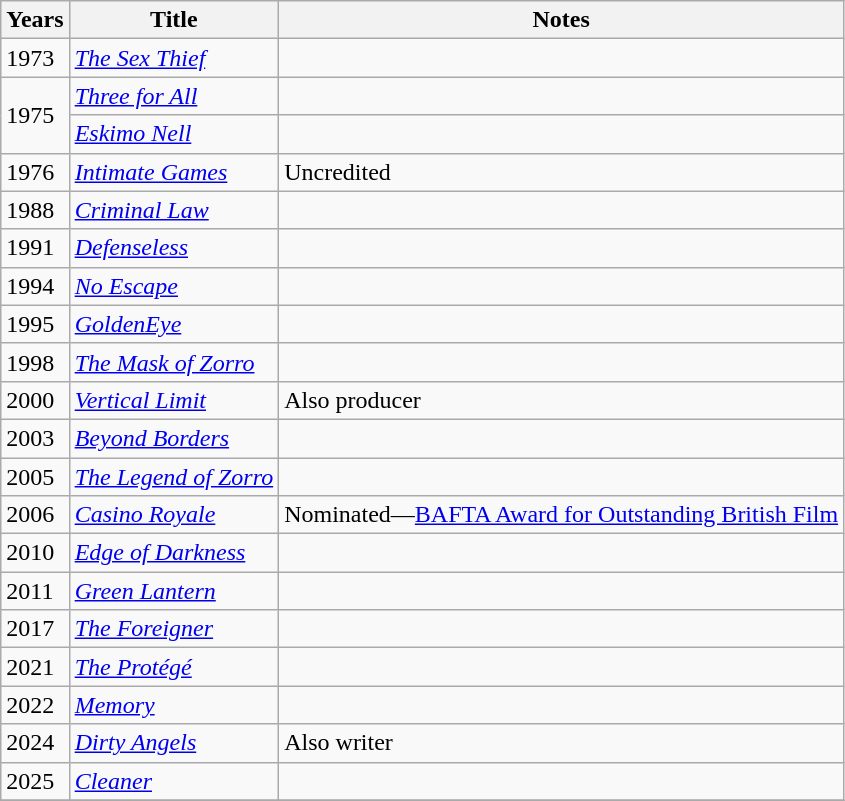<table class="wikitable">
<tr>
<th>Years</th>
<th>Title</th>
<th>Notes</th>
</tr>
<tr>
<td>1973</td>
<td><em><a href='#'>The Sex Thief</a></em></td>
<td></td>
</tr>
<tr>
<td rowspan=2>1975</td>
<td><em><a href='#'>Three for All</a></em></td>
<td></td>
</tr>
<tr>
<td><em><a href='#'>Eskimo Nell</a></em></td>
<td></td>
</tr>
<tr>
<td>1976</td>
<td><em><a href='#'>Intimate Games</a></em></td>
<td>Uncredited</td>
</tr>
<tr>
<td>1988</td>
<td><em><a href='#'>Criminal Law</a></em></td>
<td></td>
</tr>
<tr>
<td>1991</td>
<td><em><a href='#'>Defenseless</a></em></td>
<td></td>
</tr>
<tr>
<td>1994</td>
<td><em><a href='#'>No Escape</a></em></td>
<td></td>
</tr>
<tr>
<td>1995</td>
<td><em><a href='#'>GoldenEye</a></em></td>
<td></td>
</tr>
<tr>
<td>1998</td>
<td><em><a href='#'>The Mask of Zorro</a></em></td>
<td></td>
</tr>
<tr>
<td>2000</td>
<td><em><a href='#'>Vertical Limit</a></em></td>
<td>Also producer</td>
</tr>
<tr>
<td>2003</td>
<td><em><a href='#'>Beyond Borders</a></em></td>
<td></td>
</tr>
<tr>
<td>2005</td>
<td><em><a href='#'>The Legend of Zorro</a></em></td>
<td></td>
</tr>
<tr>
<td>2006</td>
<td><em><a href='#'>Casino Royale</a></em></td>
<td>Nominated—<a href='#'>BAFTA Award for Outstanding British Film</a></td>
</tr>
<tr>
<td>2010</td>
<td><em><a href='#'>Edge of Darkness</a></em></td>
<td></td>
</tr>
<tr>
<td>2011</td>
<td><em><a href='#'>Green Lantern</a></em></td>
<td></td>
</tr>
<tr>
<td>2017</td>
<td><em><a href='#'>The Foreigner</a></em></td>
<td></td>
</tr>
<tr>
<td>2021</td>
<td><em><a href='#'>The Protégé</a></em></td>
<td></td>
</tr>
<tr>
<td>2022</td>
<td><em><a href='#'>Memory</a></em></td>
<td></td>
</tr>
<tr>
<td>2024</td>
<td><em><a href='#'>Dirty Angels</a></em></td>
<td>Also writer</td>
</tr>
<tr>
<td>2025</td>
<td><em><a href='#'>Cleaner</a></em></td>
<td></td>
</tr>
<tr>
</tr>
</table>
